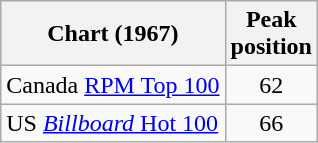<table class="wikitable sortable">
<tr>
<th>Chart (1967)</th>
<th>Peak<br>position</th>
</tr>
<tr>
<td align="left">Canada <a href='#'>RPM Top 100</a></td>
<td align="center">62</td>
</tr>
<tr>
<td align="left">US <a href='#'><em>Billboard</em> Hot 100</a></td>
<td align="center">66</td>
</tr>
</table>
